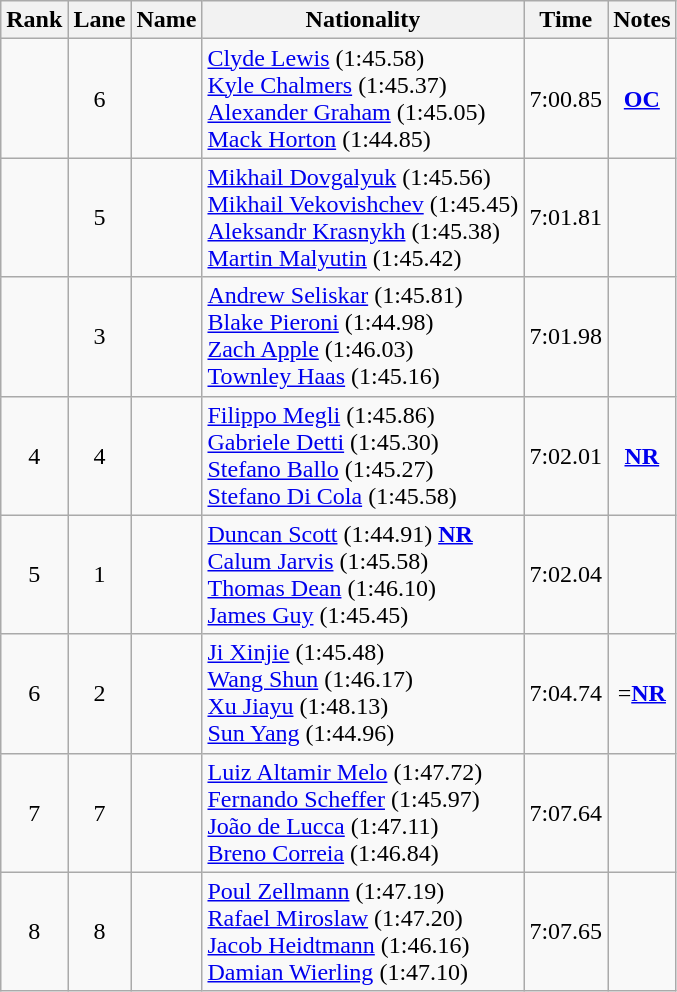<table class="wikitable sortable" style="text-align:center">
<tr>
<th>Rank</th>
<th>Lane</th>
<th>Name</th>
<th>Nationality</th>
<th>Time</th>
<th>Notes</th>
</tr>
<tr>
<td></td>
<td>6</td>
<td align=left></td>
<td align=left><a href='#'>Clyde Lewis</a> (1:45.58)<br><a href='#'>Kyle Chalmers</a> (1:45.37)<br><a href='#'>Alexander Graham</a> (1:45.05)<br><a href='#'>Mack Horton</a> (1:44.85)</td>
<td>7:00.85</td>
<td><strong><a href='#'>OC</a></strong></td>
</tr>
<tr>
<td></td>
<td>5</td>
<td align=left></td>
<td align=left><a href='#'>Mikhail Dovgalyuk</a> (1:45.56)<br><a href='#'>Mikhail Vekovishchev</a> (1:45.45)<br><a href='#'>Aleksandr Krasnykh</a> (1:45.38)<br><a href='#'>Martin Malyutin</a> (1:45.42)</td>
<td>7:01.81</td>
<td></td>
</tr>
<tr>
<td></td>
<td>3</td>
<td align=left></td>
<td align=left><a href='#'>Andrew Seliskar</a> (1:45.81)<br><a href='#'>Blake Pieroni</a> (1:44.98)<br><a href='#'>Zach Apple</a> (1:46.03)<br><a href='#'>Townley Haas</a> (1:45.16)</td>
<td>7:01.98</td>
<td></td>
</tr>
<tr>
<td>4</td>
<td>4</td>
<td align=left></td>
<td align=left><a href='#'>Filippo Megli</a> (1:45.86)<br><a href='#'>Gabriele Detti</a> (1:45.30)<br><a href='#'>Stefano Ballo</a> (1:45.27)<br><a href='#'>Stefano Di Cola</a> (1:45.58)</td>
<td>7:02.01</td>
<td><strong><a href='#'>NR</a></strong></td>
</tr>
<tr>
<td>5</td>
<td>1</td>
<td align=left></td>
<td align=left><a href='#'>Duncan Scott</a> (1:44.91) <strong><a href='#'>NR</a></strong><br><a href='#'>Calum Jarvis</a> (1:45.58)<br><a href='#'>Thomas Dean</a> (1:46.10)<br><a href='#'>James Guy</a> (1:45.45)</td>
<td>7:02.04</td>
<td></td>
</tr>
<tr>
<td>6</td>
<td>2</td>
<td align=left></td>
<td align=left><a href='#'>Ji Xinjie</a> (1:45.48)<br><a href='#'>Wang Shun</a> (1:46.17)<br><a href='#'>Xu Jiayu</a> (1:48.13)<br><a href='#'>Sun Yang</a> (1:44.96)</td>
<td>7:04.74</td>
<td>=<strong><a href='#'>NR</a></strong></td>
</tr>
<tr>
<td>7</td>
<td>7</td>
<td align=left></td>
<td align=left><a href='#'>Luiz Altamir Melo</a> (1:47.72)<br><a href='#'>Fernando Scheffer</a> (1:45.97)<br><a href='#'>João de Lucca</a> (1:47.11)<br><a href='#'>Breno Correia</a> (1:46.84)</td>
<td>7:07.64</td>
<td></td>
</tr>
<tr>
<td>8</td>
<td>8</td>
<td align=left></td>
<td align=left><a href='#'>Poul Zellmann</a> (1:47.19)<br><a href='#'>Rafael Miroslaw</a> (1:47.20)<br><a href='#'>Jacob Heidtmann</a> (1:46.16)<br><a href='#'>Damian Wierling</a> (1:47.10)</td>
<td>7:07.65</td>
<td></td>
</tr>
</table>
